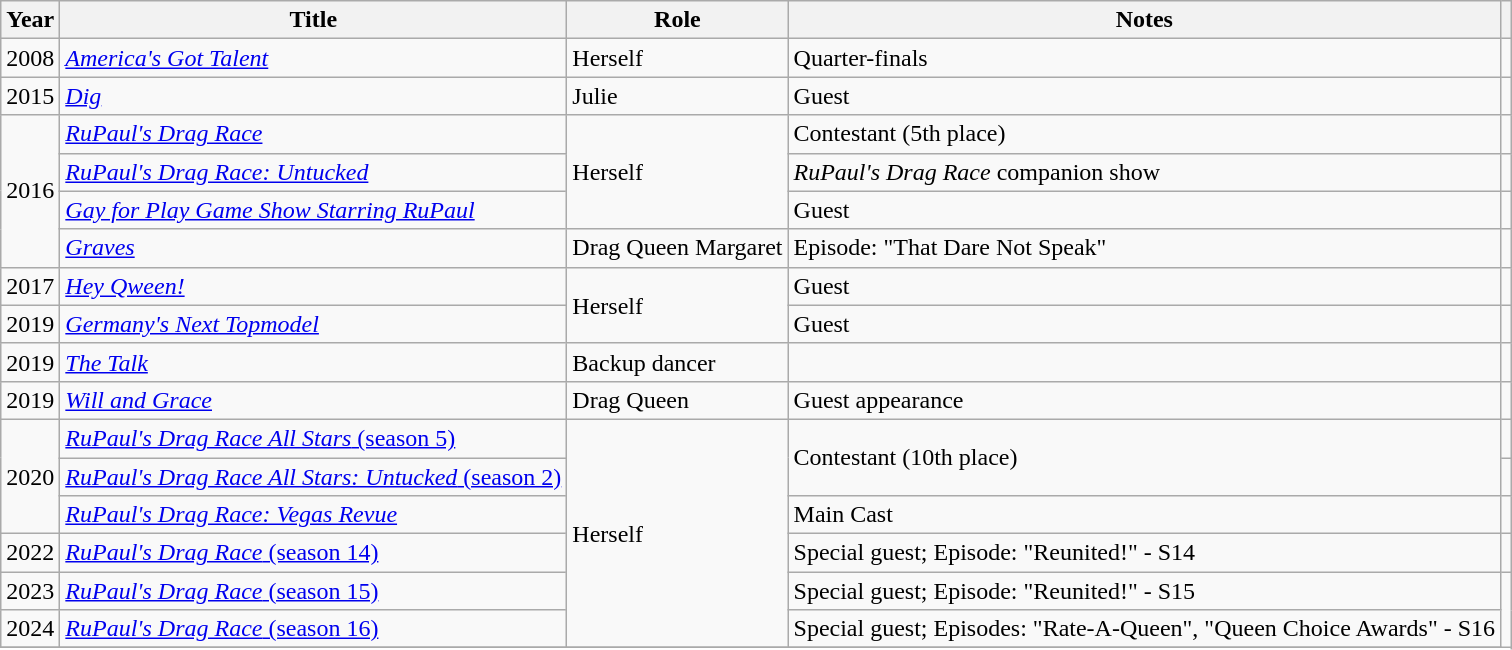<table class="wikitable plainrowheaders sortable">
<tr>
<th scope="col">Year</th>
<th scope="col">Title</th>
<th scope="col">Role</th>
<th scope="col">Notes</th>
<th style="text-align: center;" class="unsortable"></th>
</tr>
<tr>
<td>2008</td>
<td><em><a href='#'>America's Got Talent</a></em></td>
<td>Herself</td>
<td>Quarter-finals</td>
<td style="text-align: center;"></td>
</tr>
<tr>
<td>2015</td>
<td><em><a href='#'>Dig</a></em></td>
<td>Julie</td>
<td>Guest</td>
<td style="text-align: center;"></td>
</tr>
<tr>
<td rowspan="4">2016</td>
<td><em><a href='#'>RuPaul's Drag Race</a></em></td>
<td rowspan="3">Herself</td>
<td>Contestant (5th place)</td>
<td style="text-align: center;"></td>
</tr>
<tr>
<td><em><a href='#'>RuPaul's Drag Race: Untucked</a></em></td>
<td><em>RuPaul's Drag Race</em> companion show</td>
<td style="text-align: center;"></td>
</tr>
<tr>
<td><em><a href='#'>Gay for Play Game Show Starring RuPaul</a></em></td>
<td>Guest</td>
<td></td>
</tr>
<tr>
<td><em><a href='#'>Graves</a></em></td>
<td>Drag Queen Margaret</td>
<td>Episode: "That Dare Not Speak"</td>
<td style="text-align: center;"></td>
</tr>
<tr>
<td>2017</td>
<td><em><a href='#'>Hey Qween!</a></em></td>
<td rowspan="2">Herself</td>
<td>Guest</td>
<td style="text-align: center;"></td>
</tr>
<tr>
<td>2019</td>
<td><em><a href='#'>Germany's Next Topmodel</a></em></td>
<td>Guest</td>
<td style="text-align: center;"></td>
</tr>
<tr>
<td>2019</td>
<td><em><a href='#'>The Talk</a></em></td>
<td>Backup dancer</td>
<td></td>
<td style="text-align: center;"></td>
</tr>
<tr>
<td>2019</td>
<td><em><a href='#'>Will and Grace</a></em></td>
<td>Drag Queen</td>
<td>Guest appearance</td>
<td></td>
</tr>
<tr>
<td rowspan="3">2020</td>
<td scope="row"><a href='#'><em>RuPaul's Drag Race All Stars</em> (season 5)</a></td>
<td rowspan="6">Herself</td>
<td rowspan="2">Contestant (10th place)</td>
<td style="text-align: center;"></td>
</tr>
<tr>
<td scope="row"><a href='#'><em>RuPaul's Drag Race All Stars: Untucked</em> (season 2)</a></td>
<td style="text-align: center;"></td>
</tr>
<tr>
<td><em><a href='#'>RuPaul's Drag Race: Vegas Revue</a></em></td>
<td>Main Cast</td>
<td style="text-align: center;"></td>
</tr>
<tr>
<td>2022</td>
<td scope="row"><a href='#'><em>RuPaul's Drag Race</em> (season 14)</a></td>
<td>Special guest; Episode: "Reunited!" - S14</td>
<td style="text-align: center;"></td>
</tr>
<tr>
<td>2023</td>
<td scope="row"><a href='#'><em>RuPaul's Drag Race</em> (season 15)</a></td>
<td>Special guest; Episode: "Reunited!" - S15</td>
</tr>
<tr>
<td>2024</td>
<td scope="row"><a href='#'><em>RuPaul's Drag Race</em> (season 16)</a></td>
<td>Special guest; Episodes: "Rate-A-Queen", "Queen Choice Awards" - S16</td>
</tr>
<tr>
</tr>
</table>
